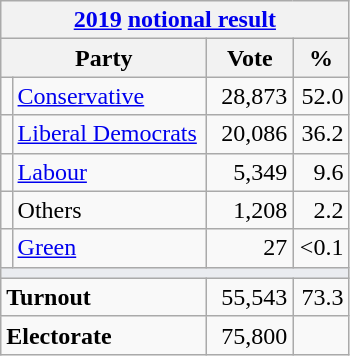<table class="wikitable">
<tr>
<th colspan="4"><a href='#'>2019</a> <a href='#'>notional result</a></th>
</tr>
<tr>
<th bgcolor="#DDDDFF" width="130px" colspan="2">Party</th>
<th bgcolor="#DDDDFF" width="50px">Vote</th>
<th bgcolor="#DDDDFF" width="30px">%</th>
</tr>
<tr>
<td></td>
<td><a href='#'>Conservative</a></td>
<td align=right>28,873</td>
<td align=right>52.0</td>
</tr>
<tr>
<td></td>
<td><a href='#'>Liberal Democrats</a></td>
<td align=right>20,086</td>
<td align=right>36.2</td>
</tr>
<tr>
<td></td>
<td><a href='#'>Labour</a></td>
<td align=right>5,349</td>
<td align=right>9.6</td>
</tr>
<tr>
<td></td>
<td>Others</td>
<td align=right>1,208</td>
<td align=right>2.2</td>
</tr>
<tr>
<td></td>
<td><a href='#'>Green</a></td>
<td align=right>27</td>
<td align=right><0.1</td>
</tr>
<tr>
<td colspan="4" bgcolor="#EAECF0"></td>
</tr>
<tr>
<td colspan="2"><strong>Turnout</strong></td>
<td align=right>55,543</td>
<td align=right>73.3</td>
</tr>
<tr>
<td colspan="2"><strong>Electorate</strong></td>
<td align=right>75,800</td>
</tr>
</table>
